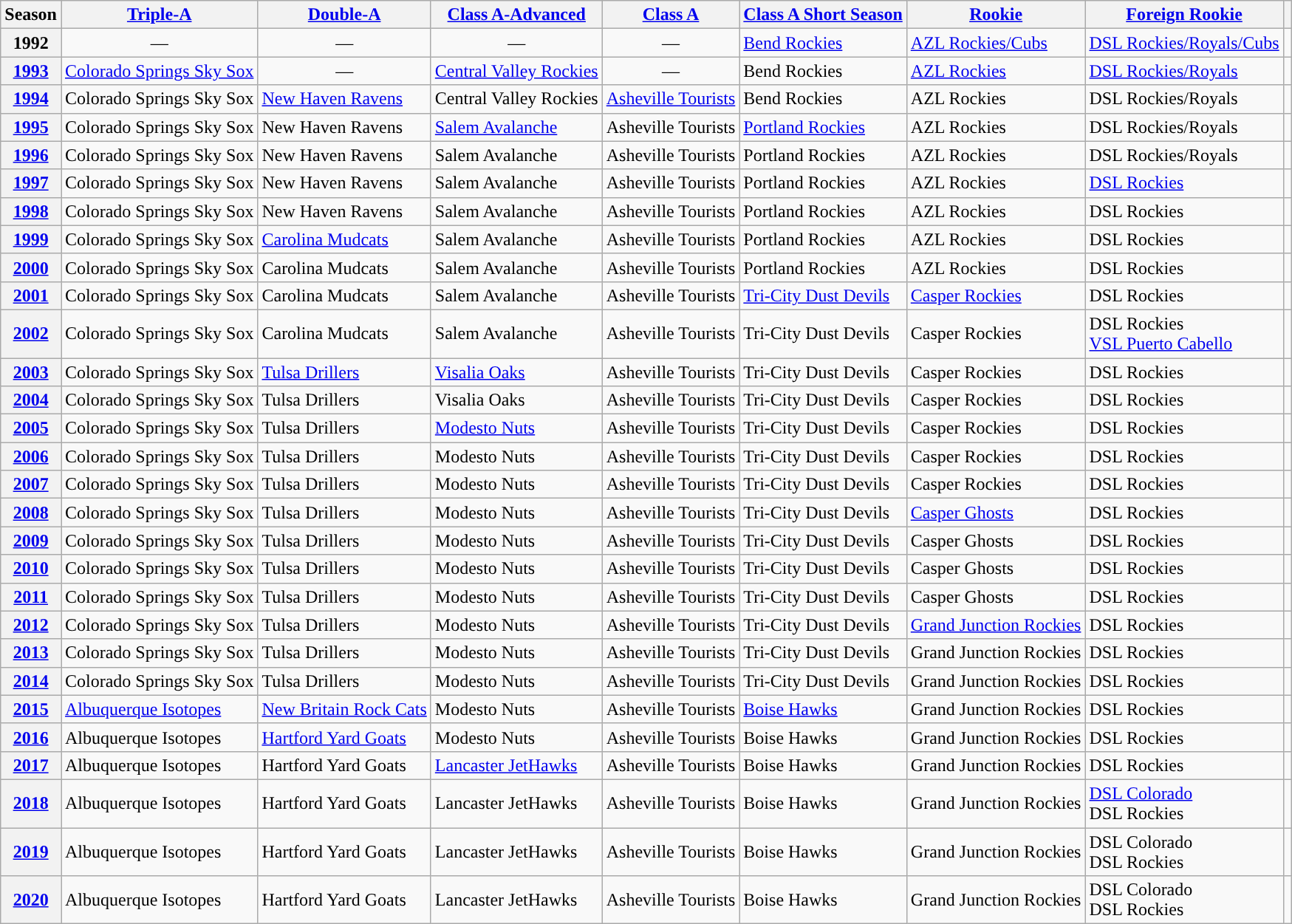<table class="wikitable plainrowheaders">
<tr>
<th scope="col">Season</th>
<th scope="col"><a href='#'><span>Triple-A</span></a></th>
<th scope="col"><a href='#'><span>Double-A</span></a></th>
<th scope="col"><a href='#'><span>Class A-Advanced</span></a></th>
<th scope="col"><a href='#'><span>Class A</span></a></th>
<th scope="col"><a href='#'><span>Class A Short Season</span></a></th>
<th scope="col"><a href='#'><span>Rookie</span></a></th>
<th scope="col"><a href='#'><span>Foreign Rookie</span></a></th>
<th scope="col"></th>
</tr>
<tr>
<th scope="row" style="text-align:center">1992</th>
<td align="center">—</td>
<td align="center">—</td>
<td align="center">—</td>
<td align="center">—</td>
<td><a href='#'>Bend Rockies</a></td>
<td><a href='#'>AZL Rockies/Cubs</a></td>
<td><a href='#'>DSL Rockies/Royals/Cubs</a></td>
<td align="center"></td>
</tr>
<tr>
<th scope="row" style="text-align:center"><a href='#'>1993</a></th>
<td><a href='#'>Colorado Springs Sky Sox</a></td>
<td align="center">—</td>
<td><a href='#'>Central Valley Rockies</a></td>
<td align="center">—</td>
<td>Bend Rockies</td>
<td><a href='#'>AZL Rockies</a></td>
<td><a href='#'>DSL Rockies/Royals</a></td>
<td align="center"></td>
</tr>
<tr>
<th scope="row" style="text-align:center"><a href='#'>1994</a></th>
<td>Colorado Springs Sky Sox</td>
<td><a href='#'>New Haven Ravens</a></td>
<td>Central Valley Rockies</td>
<td><a href='#'>Asheville Tourists</a></td>
<td>Bend Rockies</td>
<td>AZL Rockies</td>
<td>DSL Rockies/Royals</td>
<td align="center"></td>
</tr>
<tr>
<th scope="row" style="text-align:center"><a href='#'>1995</a></th>
<td>Colorado Springs Sky Sox</td>
<td>New Haven Ravens</td>
<td><a href='#'>Salem Avalanche</a></td>
<td>Asheville Tourists</td>
<td><a href='#'>Portland Rockies</a></td>
<td>AZL Rockies</td>
<td>DSL Rockies/Royals</td>
<td align="center"></td>
</tr>
<tr>
<th scope="row" style="text-align:center"><a href='#'>1996</a></th>
<td>Colorado Springs Sky Sox</td>
<td>New Haven Ravens</td>
<td>Salem Avalanche</td>
<td>Asheville Tourists</td>
<td>Portland Rockies</td>
<td>AZL Rockies</td>
<td>DSL Rockies/Royals</td>
<td align="center"></td>
</tr>
<tr>
<th scope="row" style="text-align:center"><a href='#'>1997</a></th>
<td>Colorado Springs Sky Sox</td>
<td>New Haven Ravens</td>
<td>Salem Avalanche</td>
<td>Asheville Tourists</td>
<td>Portland Rockies</td>
<td>AZL Rockies</td>
<td><a href='#'>DSL Rockies</a></td>
<td align="center"></td>
</tr>
<tr>
<th scope="row" style="text-align:center"><a href='#'>1998</a></th>
<td>Colorado Springs Sky Sox</td>
<td>New Haven Ravens</td>
<td>Salem Avalanche</td>
<td>Asheville Tourists</td>
<td>Portland Rockies</td>
<td>AZL Rockies</td>
<td>DSL Rockies</td>
<td align="center"></td>
</tr>
<tr>
<th scope="row" style="text-align:center"><a href='#'>1999</a></th>
<td>Colorado Springs Sky Sox</td>
<td><a href='#'>Carolina Mudcats</a></td>
<td>Salem Avalanche</td>
<td>Asheville Tourists</td>
<td>Portland Rockies</td>
<td>AZL Rockies</td>
<td>DSL Rockies</td>
<td align="center"></td>
</tr>
<tr>
<th scope="row" style="text-align:center"><a href='#'>2000</a></th>
<td>Colorado Springs Sky Sox</td>
<td>Carolina Mudcats</td>
<td>Salem Avalanche</td>
<td>Asheville Tourists</td>
<td>Portland Rockies</td>
<td>AZL Rockies</td>
<td>DSL Rockies</td>
<td align="center"></td>
</tr>
<tr>
<th scope="row" style="text-align:center"><a href='#'>2001</a></th>
<td>Colorado Springs Sky Sox</td>
<td>Carolina Mudcats</td>
<td>Salem Avalanche</td>
<td>Asheville Tourists</td>
<td><a href='#'>Tri-City Dust Devils</a></td>
<td><a href='#'>Casper Rockies</a></td>
<td>DSL Rockies</td>
<td align="center"></td>
</tr>
<tr>
<th scope="row" style="text-align:center"><a href='#'>2002</a></th>
<td>Colorado Springs Sky Sox</td>
<td>Carolina Mudcats</td>
<td>Salem Avalanche</td>
<td>Asheville Tourists</td>
<td>Tri-City Dust Devils</td>
<td>Casper Rockies</td>
<td>DSL Rockies<br><a href='#'>VSL Puerto Cabello</a></td>
<td align="center"></td>
</tr>
<tr>
<th scope="row" style="text-align:center"><a href='#'>2003</a></th>
<td>Colorado Springs Sky Sox</td>
<td><a href='#'>Tulsa Drillers</a></td>
<td><a href='#'>Visalia Oaks</a></td>
<td>Asheville Tourists</td>
<td>Tri-City Dust Devils</td>
<td>Casper Rockies</td>
<td>DSL Rockies</td>
<td align="center"></td>
</tr>
<tr>
<th scope="row" style="text-align:center"><a href='#'>2004</a></th>
<td>Colorado Springs Sky Sox</td>
<td>Tulsa Drillers</td>
<td>Visalia Oaks</td>
<td>Asheville Tourists</td>
<td>Tri-City Dust Devils</td>
<td>Casper Rockies</td>
<td>DSL Rockies</td>
<td align="center"></td>
</tr>
<tr>
<th scope="row" style="text-align:center"><a href='#'>2005</a></th>
<td>Colorado Springs Sky Sox</td>
<td>Tulsa Drillers</td>
<td><a href='#'>Modesto Nuts</a></td>
<td>Asheville Tourists</td>
<td>Tri-City Dust Devils</td>
<td>Casper Rockies</td>
<td>DSL Rockies</td>
<td align="center"></td>
</tr>
<tr>
<th scope="row" style="text-align:center"><a href='#'>2006</a></th>
<td>Colorado Springs Sky Sox</td>
<td>Tulsa Drillers</td>
<td>Modesto Nuts</td>
<td>Asheville Tourists</td>
<td>Tri-City Dust Devils</td>
<td>Casper Rockies</td>
<td>DSL Rockies</td>
<td align="center"></td>
</tr>
<tr>
<th scope="row" style="text-align:center"><a href='#'>2007</a></th>
<td>Colorado Springs Sky Sox</td>
<td>Tulsa Drillers</td>
<td>Modesto Nuts</td>
<td>Asheville Tourists</td>
<td>Tri-City Dust Devils</td>
<td>Casper Rockies</td>
<td>DSL Rockies</td>
<td align="center"></td>
</tr>
<tr>
<th scope="row" style="text-align:center"><a href='#'>2008</a></th>
<td>Colorado Springs Sky Sox</td>
<td>Tulsa Drillers</td>
<td>Modesto Nuts</td>
<td>Asheville Tourists</td>
<td>Tri-City Dust Devils</td>
<td><a href='#'>Casper Ghosts</a></td>
<td>DSL Rockies</td>
<td align="center"></td>
</tr>
<tr>
<th scope="row" style="text-align:center"><a href='#'>2009</a></th>
<td>Colorado Springs Sky Sox</td>
<td>Tulsa Drillers</td>
<td>Modesto Nuts</td>
<td>Asheville Tourists</td>
<td>Tri-City Dust Devils</td>
<td>Casper Ghosts</td>
<td>DSL Rockies</td>
<td align="center"></td>
</tr>
<tr>
<th scope="row" style="text-align:center"><a href='#'>2010</a></th>
<td>Colorado Springs Sky Sox</td>
<td>Tulsa Drillers</td>
<td>Modesto Nuts</td>
<td>Asheville Tourists</td>
<td>Tri-City Dust Devils</td>
<td>Casper Ghosts</td>
<td>DSL Rockies</td>
<td align="center"></td>
</tr>
<tr>
<th scope="row" style="text-align:center"><a href='#'>2011</a></th>
<td>Colorado Springs Sky Sox</td>
<td>Tulsa Drillers</td>
<td>Modesto Nuts</td>
<td>Asheville Tourists</td>
<td>Tri-City Dust Devils</td>
<td>Casper Ghosts</td>
<td>DSL Rockies</td>
<td align="center"></td>
</tr>
<tr>
<th scope="row" style="text-align:center"><a href='#'>2012</a></th>
<td>Colorado Springs Sky Sox</td>
<td>Tulsa Drillers</td>
<td>Modesto Nuts</td>
<td>Asheville Tourists</td>
<td>Tri-City Dust Devils</td>
<td><a href='#'>Grand Junction Rockies</a></td>
<td>DSL Rockies</td>
<td align="center"></td>
</tr>
<tr>
<th scope="row" style="text-align:center"><a href='#'>2013</a></th>
<td>Colorado Springs Sky Sox</td>
<td>Tulsa Drillers</td>
<td>Modesto Nuts</td>
<td>Asheville Tourists</td>
<td>Tri-City Dust Devils</td>
<td>Grand Junction Rockies</td>
<td>DSL Rockies</td>
<td align="center"></td>
</tr>
<tr>
<th scope="row" style="text-align:center"><a href='#'>2014</a></th>
<td>Colorado Springs Sky Sox</td>
<td>Tulsa Drillers</td>
<td>Modesto Nuts</td>
<td>Asheville Tourists</td>
<td>Tri-City Dust Devils</td>
<td>Grand Junction Rockies</td>
<td>DSL Rockies</td>
<td align="center"></td>
</tr>
<tr>
<th scope="row" style="text-align:center"><a href='#'>2015</a></th>
<td><a href='#'>Albuquerque Isotopes</a></td>
<td><a href='#'>New Britain Rock Cats</a></td>
<td>Modesto Nuts</td>
<td>Asheville Tourists</td>
<td><a href='#'>Boise Hawks</a></td>
<td>Grand Junction Rockies</td>
<td>DSL Rockies</td>
<td align="center"></td>
</tr>
<tr>
<th scope="row" style="text-align:center"><a href='#'>2016</a></th>
<td>Albuquerque Isotopes</td>
<td><a href='#'>Hartford Yard Goats</a></td>
<td>Modesto Nuts</td>
<td>Asheville Tourists</td>
<td>Boise Hawks</td>
<td>Grand Junction Rockies</td>
<td>DSL Rockies</td>
<td align="center"></td>
</tr>
<tr>
<th scope="row" style="text-align:center"><a href='#'>2017</a></th>
<td>Albuquerque Isotopes</td>
<td>Hartford Yard Goats</td>
<td><a href='#'>Lancaster JetHawks</a></td>
<td>Asheville Tourists</td>
<td>Boise Hawks</td>
<td>Grand Junction Rockies</td>
<td>DSL Rockies</td>
<td align="center"></td>
</tr>
<tr>
<th scope="row" style="text-align:center"><a href='#'>2018</a></th>
<td>Albuquerque Isotopes</td>
<td>Hartford Yard Goats</td>
<td>Lancaster JetHawks</td>
<td>Asheville Tourists</td>
<td>Boise Hawks</td>
<td>Grand Junction Rockies</td>
<td><a href='#'>DSL Colorado</a><br>DSL Rockies</td>
<td align="center"></td>
</tr>
<tr>
<th scope="row" style="text-align:center"><a href='#'>2019</a></th>
<td>Albuquerque Isotopes</td>
<td>Hartford Yard Goats</td>
<td>Lancaster JetHawks</td>
<td>Asheville Tourists</td>
<td>Boise Hawks</td>
<td>Grand Junction Rockies</td>
<td>DSL Colorado<br>DSL Rockies</td>
<td align="center"></td>
</tr>
<tr>
<th scope="row" style="text-align:center"><a href='#'>2020</a></th>
<td>Albuquerque Isotopes</td>
<td>Hartford Yard Goats</td>
<td>Lancaster JetHawks</td>
<td>Asheville Tourists</td>
<td>Boise Hawks</td>
<td>Grand Junction Rockies</td>
<td>DSL Colorado<br>DSL Rockies</td>
<td align="center"></td>
</tr>
</table>
